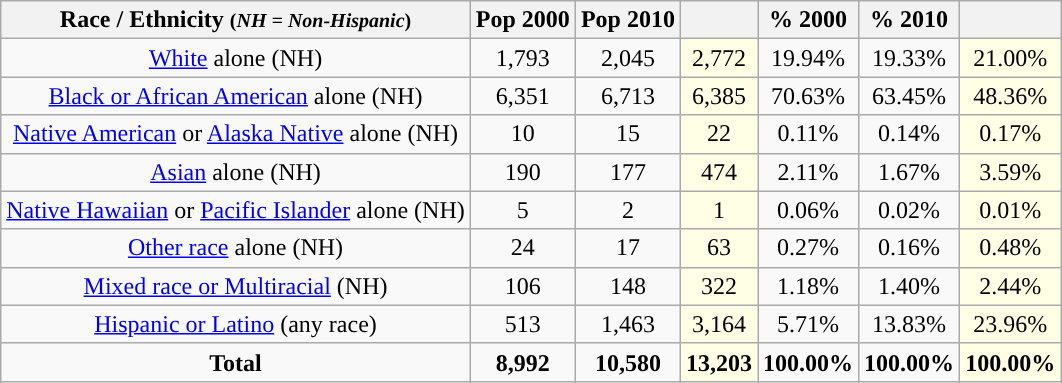<table class="wikitable" style="text-align:center;">
<tr>
<th>Race / Ethnicity <small>(<em>NH = Non-Hispanic</em>)</small></th>
<th>Pop 2000</th>
<th>Pop 2010</th>
<th></th>
<th>% 2000</th>
<th>% 2010</th>
<th></th>
</tr>
<tr>
<td><a href='#'>White</a> alone (NH)</td>
<td>1,793</td>
<td>2,045</td>
<td style='background: #ffffe6;'>2,772</td>
<td>19.94%</td>
<td>19.33%</td>
<td style='background: #ffffe6;'>21.00%</td>
</tr>
<tr>
<td><a href='#'>Black or African American</a> alone (NH)</td>
<td>6,351</td>
<td>6,713</td>
<td style='background: #ffffe6;'>6,385</td>
<td>70.63%</td>
<td>63.45%</td>
<td style='background: #ffffe6;'>48.36%</td>
</tr>
<tr>
<td><a href='#'>Native American</a> or <a href='#'>Alaska Native</a> alone (NH)</td>
<td>10</td>
<td>15</td>
<td style='background: #ffffe6;'>22</td>
<td>0.11%</td>
<td>0.14%</td>
<td style='background: #ffffe6;'>0.17%</td>
</tr>
<tr>
<td><a href='#'>Asian</a> alone (NH)</td>
<td>190</td>
<td>177</td>
<td style='background: #ffffe6;'>474</td>
<td>2.11%</td>
<td>1.67%</td>
<td style='background: #ffffe6;'>3.59%</td>
</tr>
<tr>
<td><a href='#'>Native Hawaiian</a> or <a href='#'>Pacific Islander</a> alone (NH)</td>
<td>5</td>
<td>2</td>
<td style='background: #ffffe6;'>1</td>
<td>0.06%</td>
<td>0.02%</td>
<td style='background: #ffffe6;'>0.01%</td>
</tr>
<tr>
<td><a href='#'>Other race</a> alone (NH)</td>
<td>24</td>
<td>17</td>
<td style='background: #ffffe6;'>63</td>
<td>0.27%</td>
<td>0.16%</td>
<td style='background: #ffffe6;'>0.48%</td>
</tr>
<tr>
<td><a href='#'>Mixed race or Multiracial</a> (NH)</td>
<td>106</td>
<td>148</td>
<td style='background: #ffffe6;'>322</td>
<td>1.18%</td>
<td>1.40%</td>
<td style='background: #ffffe6;'>2.44%</td>
</tr>
<tr>
<td><a href='#'>Hispanic or Latino</a> (any race)</td>
<td>513</td>
<td>1,463</td>
<td style='background: #ffffe6;'>3,164</td>
<td>5.71%</td>
<td>13.83%</td>
<td style='background: #ffffe6;'>23.96%</td>
</tr>
<tr>
<td><strong>Total</strong></td>
<td><strong>8,992</strong></td>
<td><strong>10,580</strong></td>
<td style='background: #ffffe6;'><strong>13,203</strong></td>
<td><strong>100.00%</strong></td>
<td><strong>100.00%</strong></td>
<td style='background: #ffffe6;'><strong>100.00%</strong></td>
</tr>
</table>
